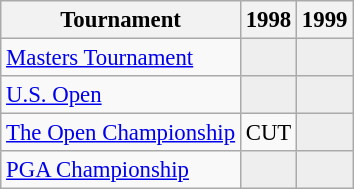<table class="wikitable" style="font-size:95%;text-align:center;">
<tr>
<th>Tournament</th>
<th>1998</th>
<th>1999</th>
</tr>
<tr>
<td align=left><a href='#'>Masters Tournament</a></td>
<td style="background:#eeeeee;"></td>
<td style="background:#eeeeee;"></td>
</tr>
<tr>
<td align=left><a href='#'>U.S. Open</a></td>
<td style="background:#eeeeee;"></td>
<td style="background:#eeeeee;"></td>
</tr>
<tr>
<td align=left><a href='#'>The Open Championship</a></td>
<td>CUT</td>
<td style="background:#eeeeee;"></td>
</tr>
<tr>
<td align=left><a href='#'>PGA Championship</a></td>
<td style="background:#eeeeee;"></td>
<td style="background:#eeeeee;"></td>
</tr>
</table>
